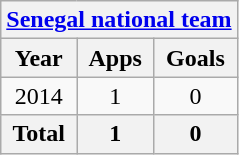<table class="wikitable" style="text-align:center">
<tr>
<th colspan="3"><a href='#'>Senegal national team</a></th>
</tr>
<tr>
<th>Year</th>
<th>Apps</th>
<th>Goals</th>
</tr>
<tr>
<td>2014</td>
<td>1</td>
<td>0</td>
</tr>
<tr>
<th>Total</th>
<th>1</th>
<th>0</th>
</tr>
</table>
